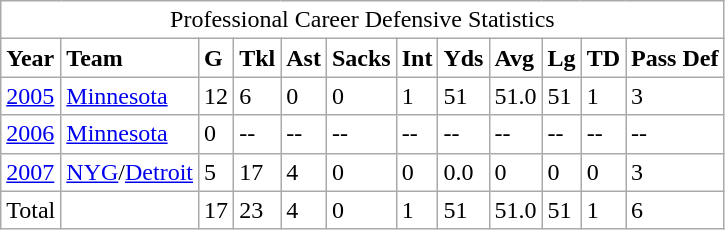<table class="wikitable" border=0 style="background: #FFFFFF;">
<tr>
<td colspan=12 align="center">Professional Career Defensive Statistics</td>
</tr>
<tr>
<td><strong>Year</strong></td>
<td><strong>Team</strong></td>
<td><strong>G</strong></td>
<td><strong>Tkl</strong></td>
<td><strong>Ast</strong></td>
<td><strong>Sacks</strong></td>
<td><strong>Int</strong></td>
<td><strong>Yds</strong></td>
<td><strong>Avg</strong></td>
<td><strong>Lg</strong></td>
<td><strong>TD</strong></td>
<td><strong>Pass Def</strong></td>
</tr>
<tr>
<td><a href='#'>2005</a></td>
<td><a href='#'>Minnesota</a></td>
<td>12</td>
<td>6</td>
<td>0</td>
<td>0</td>
<td>1</td>
<td>51</td>
<td>51.0</td>
<td>51</td>
<td>1</td>
<td>3</td>
</tr>
<tr>
<td><a href='#'>2006</a></td>
<td><a href='#'>Minnesota</a></td>
<td>0</td>
<td>--</td>
<td>--</td>
<td>--</td>
<td>--</td>
<td>--</td>
<td>--</td>
<td>--</td>
<td>--</td>
<td>--</td>
</tr>
<tr>
<td><a href='#'>2007</a></td>
<td><a href='#'>NYG</a>/<a href='#'>Detroit</a></td>
<td>5</td>
<td>17</td>
<td>4</td>
<td>0</td>
<td>0</td>
<td>0.0</td>
<td>0</td>
<td>0</td>
<td>0</td>
<td>3</td>
</tr>
<tr>
<td>Total</td>
<td></td>
<td>17</td>
<td>23</td>
<td>4</td>
<td>0</td>
<td>1</td>
<td>51</td>
<td>51.0</td>
<td>51</td>
<td>1</td>
<td>6</td>
</tr>
</table>
